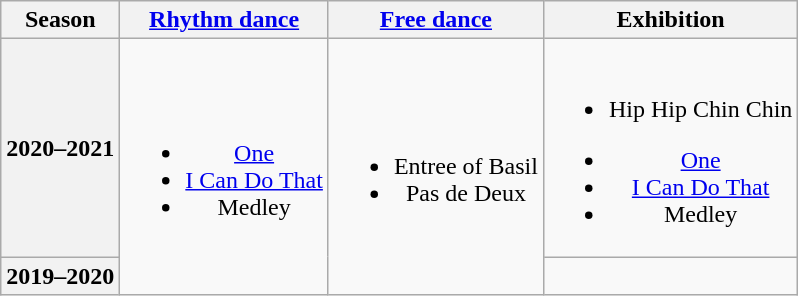<table class=wikitable style=text-align:center>
<tr>
<th>Season</th>
<th><a href='#'>Rhythm dance</a></th>
<th><a href='#'>Free dance</a></th>
<th>Exhibition</th>
</tr>
<tr>
<th>2020–2021<br></th>
<td rowspan=2><br><ul><li> <a href='#'>One</a></li><li> <a href='#'>I Can Do That</a></li><li> Medley<br></li></ul></td>
<td rowspan=2><br><ul><li>Entree of Basil</li><li>Pas de Deux<br></li></ul></td>
<td><br><ul><li>Hip Hip Chin Chin</li></ul><ul><li> <a href='#'>One</a></li><li> <a href='#'>I Can Do That</a></li><li> Medley<br></li></ul></td>
</tr>
<tr>
<th>2019–2020<br></th>
<td></td>
</tr>
</table>
